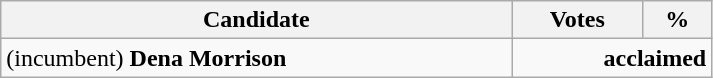<table style="width:475px;" class="wikitable">
<tr>
<th align="center">Candidate</th>
<th align="center">Votes</th>
<th align="center">%</th>
</tr>
<tr>
<td align="left">(incumbent) <strong>Dena Morrison</strong></td>
<td align="right" colspan="2"><strong>acclaimed</strong></td>
</tr>
</table>
